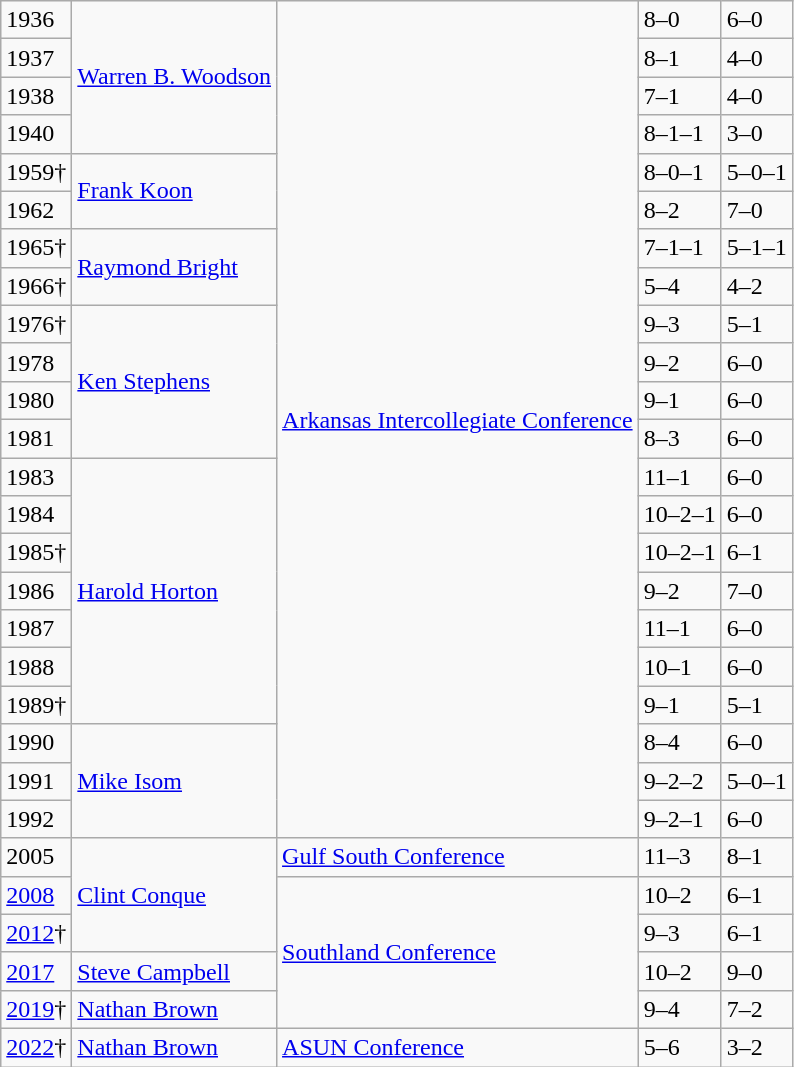<table class="wikitable">
<tr>
<td>1936</td>
<td rowspan="4"><a href='#'>Warren B. Woodson</a></td>
<td rowspan="22"><a href='#'>Arkansas Intercollegiate Conference</a></td>
<td>8–0</td>
<td>6–0</td>
</tr>
<tr>
<td>1937</td>
<td>8–1</td>
<td>4–0</td>
</tr>
<tr>
<td>1938</td>
<td>7–1</td>
<td>4–0</td>
</tr>
<tr>
<td>1940</td>
<td>8–1–1</td>
<td>3–0</td>
</tr>
<tr>
<td>1959†</td>
<td rowspan="2"><a href='#'>Frank Koon</a></td>
<td>8–0–1</td>
<td>5–0–1</td>
</tr>
<tr>
<td>1962</td>
<td>8–2</td>
<td>7–0</td>
</tr>
<tr>
<td>1965†</td>
<td rowspan="2"><a href='#'>Raymond Bright</a></td>
<td>7–1–1</td>
<td>5–1–1</td>
</tr>
<tr>
<td>1966†</td>
<td>5–4</td>
<td>4–2</td>
</tr>
<tr>
<td>1976†</td>
<td rowspan="4"><a href='#'>Ken Stephens</a></td>
<td>9–3</td>
<td>5–1</td>
</tr>
<tr>
<td>1978</td>
<td>9–2</td>
<td>6–0</td>
</tr>
<tr>
<td>1980</td>
<td>9–1</td>
<td>6–0</td>
</tr>
<tr>
<td>1981</td>
<td>8–3</td>
<td>6–0</td>
</tr>
<tr>
<td>1983</td>
<td rowspan="7"><a href='#'>Harold Horton</a></td>
<td>11–1</td>
<td>6–0</td>
</tr>
<tr>
<td>1984</td>
<td>10–2–1</td>
<td>6–0</td>
</tr>
<tr>
<td>1985†</td>
<td>10–2–1</td>
<td>6–1</td>
</tr>
<tr>
<td>1986</td>
<td>9–2</td>
<td>7–0</td>
</tr>
<tr>
<td>1987</td>
<td>11–1</td>
<td>6–0</td>
</tr>
<tr>
<td>1988</td>
<td>10–1</td>
<td>6–0</td>
</tr>
<tr>
<td>1989†</td>
<td>9–1</td>
<td>5–1</td>
</tr>
<tr>
<td>1990</td>
<td rowspan="3"><a href='#'>Mike Isom</a></td>
<td>8–4</td>
<td>6–0</td>
</tr>
<tr>
<td>1991</td>
<td>9–2–2</td>
<td>5–0–1</td>
</tr>
<tr>
<td>1992</td>
<td>9–2–1</td>
<td>6–0</td>
</tr>
<tr>
<td>2005</td>
<td rowspan="3"><a href='#'>Clint Conque</a></td>
<td><a href='#'>Gulf South Conference</a></td>
<td>11–3</td>
<td>8–1</td>
</tr>
<tr>
<td><a href='#'>2008</a></td>
<td rowspan="4"><a href='#'>Southland Conference</a></td>
<td>10–2</td>
<td>6–1</td>
</tr>
<tr>
<td><a href='#'>2012</a>†</td>
<td>9–3</td>
<td>6–1</td>
</tr>
<tr>
<td><a href='#'>2017</a></td>
<td><a href='#'>Steve Campbell</a></td>
<td>10–2</td>
<td>9–0</td>
</tr>
<tr>
<td><a href='#'>2019</a>†</td>
<td><a href='#'>Nathan Brown</a></td>
<td>9–4</td>
<td>7–2</td>
</tr>
<tr>
<td><a href='#'>2022</a>†</td>
<td rowspan="2"><a href='#'>Nathan Brown</a></td>
<td><a href='#'>ASUN Conference</a></td>
<td>5–6</td>
<td>3–2</td>
</tr>
</table>
